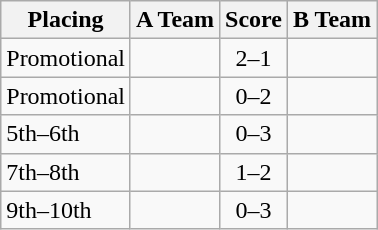<table class=wikitable style="border:1px solid #AAAAAA;">
<tr>
<th>Placing</th>
<th>A Team</th>
<th>Score</th>
<th>B Team</th>
</tr>
<tr>
<td>Promotional</td>
<td><strong></strong></td>
<td align="center">2–1</td>
<td></td>
</tr>
<tr>
<td>Promotional</td>
<td></td>
<td align="center">0–2</td>
<td><strong></strong></td>
</tr>
<tr>
<td>5th–6th</td>
<td></td>
<td align="center">0–3</td>
<td><strong></strong></td>
</tr>
<tr>
<td>7th–8th</td>
<td></td>
<td align="center">1–2</td>
<td><strong></strong></td>
</tr>
<tr>
<td>9th–10th</td>
<td></td>
<td align="center">0–3</td>
<td><strong></strong></td>
</tr>
</table>
